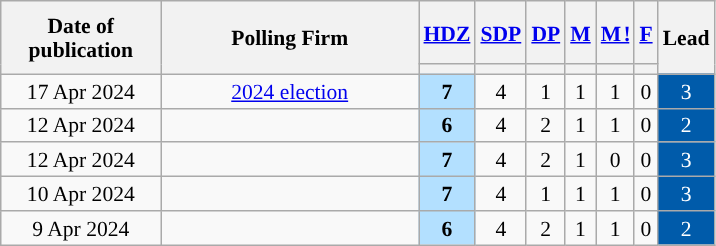<table class="wikitable sortable" style="text-align:center; font-size:90%; line-height:16px;">
<tr style="height:42px;">
<th style="width:100px;" rowspan="2">Date of publication</th>
<th style="width:165px;" rowspan="2">Polling Firm</th>
<th><a href='#'>HDZ</a></th>
<th><a href='#'>SDP</a></th>
<th><a href='#'>DP</a></th>
<th><a href='#'>M</a></th>
<th style="letter-spacing:-1px;"><a href='#'>M !</a></th>
<th><a href='#'>F</a></th>
<th class="unsortable" style="width:20px;" rowspan="2">Lead</th>
</tr>
<tr>
<th style="color:inherit;background:"></th>
<th data-sort-type="number" style="color:inherit;background:"></th>
<th style="color:inherit;background:"></th>
<th style="color:inherit;background:"></th>
<th style="color:inherit;background:"></th>
<th style="color:inherit;background:"></th>
</tr>
<tr>
<td>17 Apr 2024</td>
<td><a href='#'>2024 election</a></td>
<td style="background:#B3E0FF"><strong>7</strong></td>
<td>4</td>
<td>1</td>
<td>1</td>
<td>1</td>
<td>0</td>
<td style="background:#005BAA; color: white">3</td>
</tr>
<tr>
<td>12 Apr 2024</td>
<td></td>
<td style="background:#B3E0FF"><strong>6</strong></td>
<td>4</td>
<td>2</td>
<td>1</td>
<td>1</td>
<td>0</td>
<td style="background:#005BAA; color: white">2</td>
</tr>
<tr>
<td>12 Apr 2024</td>
<td></td>
<td style="background:#B3E0FF"><strong>7</strong></td>
<td>4</td>
<td>2</td>
<td>1</td>
<td>0</td>
<td>0</td>
<td style="background:#005BAA; color: white">3</td>
</tr>
<tr>
<td>10 Apr 2024</td>
<td></td>
<td style="background:#B3E0FF"><strong>7</strong></td>
<td>4</td>
<td>1</td>
<td>1</td>
<td>1</td>
<td>0</td>
<td style="background:#005BAA; color: white">3</td>
</tr>
<tr>
<td>9 Apr 2024</td>
<td></td>
<td style="background:#B3E0FF"><strong>6</strong></td>
<td>4</td>
<td>2</td>
<td>1</td>
<td>1</td>
<td>0</td>
<td style="background:#005BAA; color: white">2</td>
</tr>
</table>
